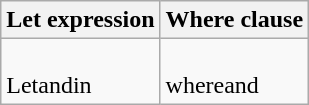<table class="wikitable">
<tr>
<th>Let expression</th>
<th>Where clause</th>
</tr>
<tr>
<td><br>Letandin</td>
<td><br>whereand</td>
</tr>
</table>
